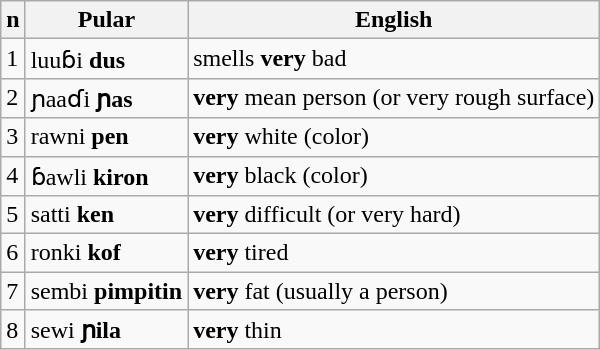<table class="wikitable sortable">
<tr>
<th>n</th>
<th>Pular</th>
<th>English</th>
</tr>
<tr>
<td>1</td>
<td>luuɓi <strong>dus</strong></td>
<td>smells <strong>very</strong> bad</td>
</tr>
<tr>
<td>2</td>
<td>ɲaaɗi <strong>ɲas</strong></td>
<td><strong>very</strong> mean person (or very rough surface)</td>
</tr>
<tr>
<td>3</td>
<td>rawni <strong>pen</strong></td>
<td><strong>very</strong> white (color)</td>
</tr>
<tr>
<td>4</td>
<td>ɓawli <strong>kiron</strong></td>
<td><strong>very</strong> black (color)</td>
</tr>
<tr>
<td>5</td>
<td>satti <strong>ken</strong></td>
<td><strong>very</strong> difficult (or very hard)</td>
</tr>
<tr>
<td>6</td>
<td>ronki <strong>kof</strong></td>
<td><strong>very</strong> tired</td>
</tr>
<tr>
<td>7</td>
<td>sembi <strong>pimpitin</strong></td>
<td><strong>very</strong> fat (usually a person)</td>
</tr>
<tr>
<td>8</td>
<td>sewi <strong>ɲila</strong></td>
<td><strong>very</strong> thin</td>
</tr>
</table>
